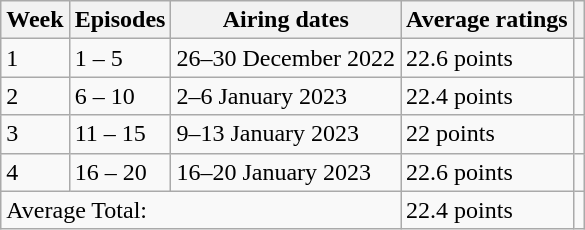<table class="wikitable">
<tr>
<th>Week</th>
<th>Episodes</th>
<th>Airing dates</th>
<th>Average ratings</th>
<th></th>
</tr>
<tr>
<td>1</td>
<td>1 – 5</td>
<td>26–30 December 2022</td>
<td>22.6 points</td>
<td></td>
</tr>
<tr>
<td>2</td>
<td>6 – 10</td>
<td>2–6 January 2023</td>
<td>22.4 points</td>
<td></td>
</tr>
<tr>
<td>3</td>
<td>11 – 15</td>
<td>9–13 January 2023</td>
<td>22 points</td>
<td></td>
</tr>
<tr>
<td>4</td>
<td>16 – 20</td>
<td>16–20 January 2023</td>
<td>22.6 points</td>
<td></td>
</tr>
<tr>
<td colspan="3">Average Total:</td>
<td align="left">22.4 points</td>
<td></td>
</tr>
</table>
